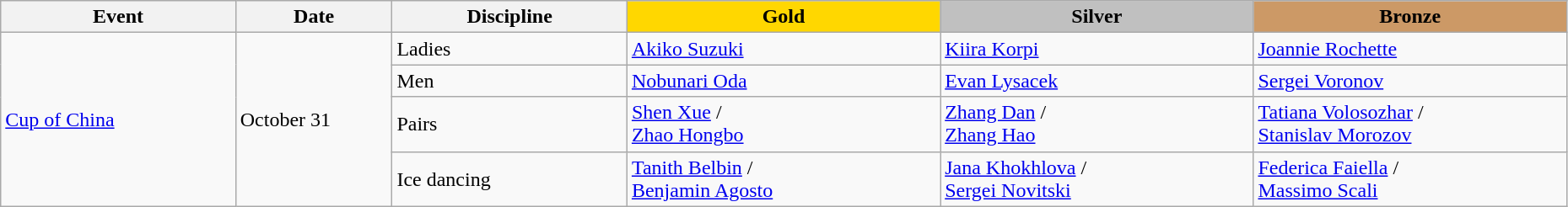<table class="wikitable" width="98%">
<tr>
<th width="15%">Event</th>
<th width="10%">Date</th>
<th width="15%">Discipline</th>
<td width = "20%" align="center" bgcolor="gold"><strong>Gold</strong></td>
<td width = "20%" align="center" bgcolor="silver"><strong>Silver</strong></td>
<td width = "20%" align="center" bgcolor="cc9966"><strong>Bronze</strong></td>
</tr>
<tr>
<td rowspan="4"> <a href='#'>Cup of China</a></td>
<td rowspan="4">October 31</td>
<td>Ladies</td>
<td> <a href='#'>Akiko Suzuki</a></td>
<td> <a href='#'>Kiira Korpi</a></td>
<td> <a href='#'>Joannie Rochette</a></td>
</tr>
<tr>
<td>Men</td>
<td> <a href='#'>Nobunari Oda</a></td>
<td> <a href='#'>Evan Lysacek</a></td>
<td> <a href='#'>Sergei Voronov</a></td>
</tr>
<tr>
<td>Pairs</td>
<td> <a href='#'>Shen Xue</a> / <br> <a href='#'>Zhao Hongbo</a></td>
<td> <a href='#'>Zhang Dan</a> / <br> <a href='#'>Zhang Hao</a></td>
<td> <a href='#'>Tatiana Volosozhar</a> / <br> <a href='#'>Stanislav Morozov</a></td>
</tr>
<tr>
<td>Ice dancing</td>
<td> <a href='#'>Tanith Belbin</a> / <br> <a href='#'>Benjamin Agosto</a></td>
<td> <a href='#'>Jana Khokhlova</a> / <br> <a href='#'>Sergei Novitski</a></td>
<td> <a href='#'>Federica Faiella</a> / <br> <a href='#'>Massimo Scali</a></td>
</tr>
</table>
